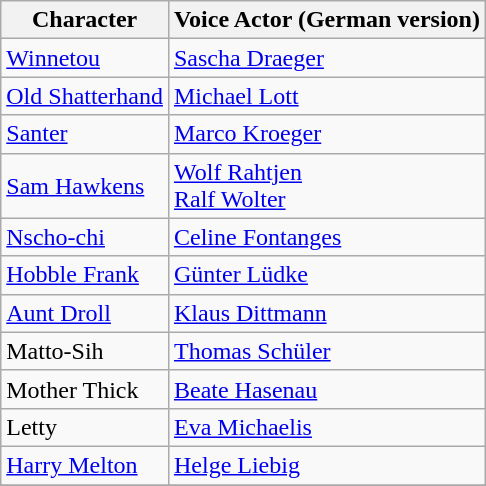<table class = "wikitable sortable" id = "synchronization">
<tr>
<th>Character</th>
<th>Voice Actor (German version)</th>
</tr>
<tr>
<td><a href='#'>Winnetou</a></td>
<td><a href='#'>Sascha Draeger</a></td>
</tr>
<tr>
<td><a href='#'>Old Shatterhand</a></td>
<td><a href='#'>Michael Lott</a></td>
</tr>
<tr>
<td><a href='#'>Santer</a></td>
<td><a href='#'>Marco Kroeger</a></td>
</tr>
<tr>
<td><a href='#'>Sam Hawkens</a></td>
<td><a href='#'>Wolf Rahtjen</a> <br> <a href='#'>Ralf Wolter</a></td>
</tr>
<tr>
<td><a href='#'>Nscho-chi</a></td>
<td><a href='#'>Celine Fontanges</a></td>
</tr>
<tr>
<td><a href='#'>Hobble Frank</a></td>
<td><a href='#'>Günter Lüdke</a></td>
</tr>
<tr>
<td><a href='#'>Aunt Droll</a></td>
<td><a href='#'>Klaus Dittmann</a></td>
</tr>
<tr>
<td>Matto-Sih</td>
<td><a href='#'>Thomas Schüler</a></td>
</tr>
<tr>
<td>Mother Thick</td>
<td><a href='#'>Beate Hasenau</a></td>
</tr>
<tr>
<td>Letty</td>
<td><a href='#'>Eva Michaelis</a></td>
</tr>
<tr>
<td><a href='#'>Harry Melton</a></td>
<td><a href='#'>Helge Liebig</a></td>
</tr>
<tr>
</tr>
</table>
